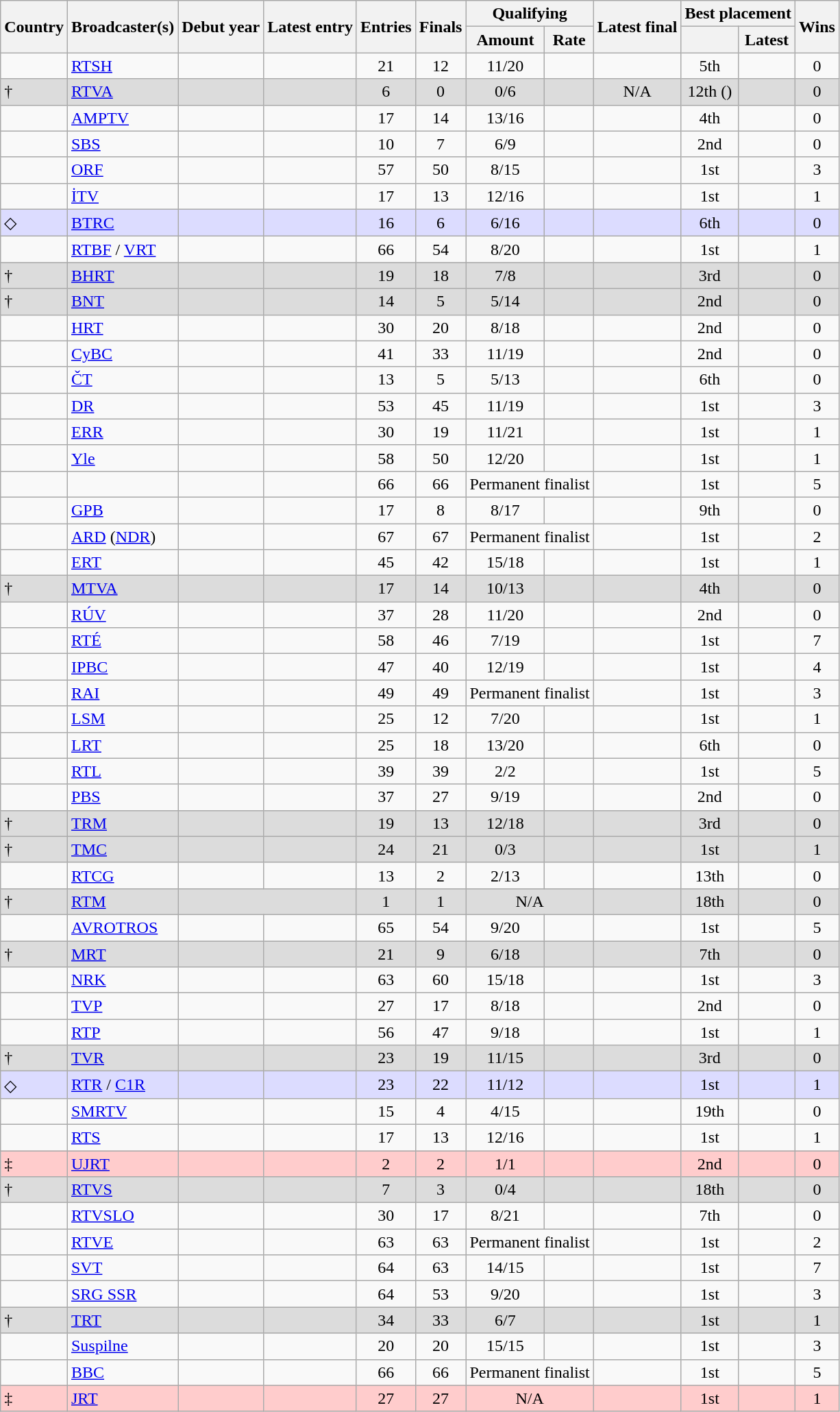<table class="wikitable sortable" style="text-align:center;">
<tr>
<th scope="col" rowspan="2">Country</th>
<th scope="col" rowspan="2" class="unsortable">Broadcaster(s)</th>
<th scope="col" rowspan="2">Debut year</th>
<th scope="col" rowspan="2">Latest entry</th>
<th scope="col" rowspan="2">Entries </th>
<th scope="col" rowspan="2">Finals</th>
<th scope="col" colspan="2">Qualifying</th>
<th scope="col" rowspan="2">Latest final</th>
<th scope="col" colspan="2">Best placement</th>
<th scope="col" rowspan="2">Wins</th>
</tr>
<tr>
<th scope="col" class="unsortable">Amount</th>
<th scope="col">Rate</th>
<th scope="col"></th>
<th scope="col">Latest</th>
</tr>
<tr>
<td style="text-align:left;"></td>
<td style="text-align:left;"><a href='#'>RTSH</a></td>
<td></td>
<td></td>
<td>21</td>
<td>12</td>
<td>11/20</td>
<td></td>
<td></td>
<td>5th</td>
<td></td>
<td>0</td>
</tr>
<tr style="background-color:#DCDCDC;">
<td style="text-align:left;"> †</td>
<td style="text-align:left;"><a href='#'>RTVA</a></td>
<td></td>
<td></td>
<td>6</td>
<td>0</td>
<td>0/6</td>
<td></td>
<td data-sort-value="0">N/A</td>
<td data-sort-value="sf12">12th ()</td>
<td></td>
<td>0</td>
</tr>
<tr>
<td style="text-align:left;"></td>
<td style="text-align:left;"><a href='#'>AMPTV</a></td>
<td></td>
<td></td>
<td>17</td>
<td>14</td>
<td>13/16</td>
<td></td>
<td></td>
<td>4th</td>
<td></td>
<td>0</td>
</tr>
<tr>
<td style="text-align:left;"></td>
<td style="text-align:left;"><a href='#'>SBS</a></td>
<td></td>
<td></td>
<td>10</td>
<td>7</td>
<td>6/9</td>
<td></td>
<td></td>
<td>2nd</td>
<td></td>
<td>0</td>
</tr>
<tr>
<td style="text-align:left;"></td>
<td style="text-align:left;"><a href='#'>ORF</a></td>
<td></td>
<td></td>
<td>57</td>
<td>50</td>
<td>8/15</td>
<td></td>
<td></td>
<td>1st</td>
<td></td>
<td>3</td>
</tr>
<tr>
<td style="text-align:left;"></td>
<td style="text-align:left;"><a href='#'>İTV</a></td>
<td></td>
<td></td>
<td>17</td>
<td>13</td>
<td>12/16</td>
<td></td>
<td></td>
<td>1st</td>
<td></td>
<td>1</td>
</tr>
<tr style="background-color:#DCDCFF;">
<td style="text-align:left;"> ◇</td>
<td style="text-align:left;"><a href='#'>BTRC</a></td>
<td></td>
<td></td>
<td>16</td>
<td>6</td>
<td>6/16</td>
<td></td>
<td></td>
<td>6th</td>
<td></td>
<td>0</td>
</tr>
<tr>
<td style="text-align:left;"></td>
<td style="text-align:left;"><a href='#'>RTBF</a> / <a href='#'>VRT</a></td>
<td></td>
<td></td>
<td>66</td>
<td>54</td>
<td>8/20</td>
<td></td>
<td></td>
<td>1st</td>
<td></td>
<td>1</td>
</tr>
<tr style="background-color:#DCDCDC;">
<td style="text-align:left;"> †</td>
<td style="text-align:left;"><a href='#'>BHRT</a></td>
<td></td>
<td></td>
<td>19</td>
<td>18</td>
<td>7/8</td>
<td></td>
<td></td>
<td>3rd</td>
<td></td>
<td>0</td>
</tr>
<tr style="background-color:#DCDCDC;">
<td style="text-align:left;"> †</td>
<td style="text-align:left;"><a href='#'>BNT</a></td>
<td></td>
<td></td>
<td>14</td>
<td>5</td>
<td>5/14</td>
<td></td>
<td></td>
<td>2nd</td>
<td></td>
<td>0</td>
</tr>
<tr>
<td style="text-align:left;"></td>
<td style="text-align:left;"><a href='#'>HRT</a></td>
<td></td>
<td></td>
<td>30</td>
<td>20</td>
<td>8/18</td>
<td></td>
<td></td>
<td>2nd</td>
<td></td>
<td>0</td>
</tr>
<tr>
<td style="text-align:left;"></td>
<td style="text-align:left;"><a href='#'>CyBC</a></td>
<td></td>
<td></td>
<td>41</td>
<td>33</td>
<td>11/19</td>
<td></td>
<td></td>
<td>2nd</td>
<td></td>
<td>0</td>
</tr>
<tr>
<td style="text-align:left;"></td>
<td style="text-align:left;"><a href='#'>ČT</a></td>
<td></td>
<td></td>
<td>13</td>
<td>5</td>
<td>5/13</td>
<td></td>
<td></td>
<td>6th</td>
<td></td>
<td>0</td>
</tr>
<tr>
<td style="text-align:left;"></td>
<td style="text-align:left;"><a href='#'>DR</a></td>
<td></td>
<td></td>
<td>53</td>
<td>45</td>
<td>11/19</td>
<td></td>
<td></td>
<td>1st</td>
<td></td>
<td>3</td>
</tr>
<tr>
<td style="text-align:left;"></td>
<td style="text-align:left;"><a href='#'>ERR</a></td>
<td></td>
<td></td>
<td>30</td>
<td>19</td>
<td>11/21</td>
<td></td>
<td></td>
<td>1st</td>
<td></td>
<td>1</td>
</tr>
<tr>
<td style="text-align:left;"></td>
<td style="text-align:left;"><a href='#'>Yle</a></td>
<td></td>
<td></td>
<td>58</td>
<td>50</td>
<td>12/20</td>
<td></td>
<td></td>
<td>1st</td>
<td></td>
<td>1</td>
</tr>
<tr>
<td style="text-align:left;"></td>
<td style="text-align:left;"></td>
<td></td>
<td></td>
<td>66</td>
<td>66</td>
<td colspan="2">Permanent finalist</td>
<td></td>
<td>1st</td>
<td></td>
<td>5</td>
</tr>
<tr>
<td style="text-align:left;"></td>
<td style="text-align:left;"><a href='#'>GPB</a></td>
<td></td>
<td></td>
<td>17</td>
<td>8</td>
<td>8/17</td>
<td></td>
<td></td>
<td>9th</td>
<td></td>
<td>0</td>
</tr>
<tr>
<td style="text-align:left;"></td>
<td style="text-align:left;"><a href='#'>ARD</a> (<a href='#'>NDR</a>)</td>
<td></td>
<td></td>
<td>67</td>
<td>67</td>
<td colspan="2">Permanent finalist</td>
<td></td>
<td>1st</td>
<td></td>
<td>2</td>
</tr>
<tr>
<td style="text-align:left;"></td>
<td style="text-align:left;"><a href='#'>ERT</a></td>
<td></td>
<td></td>
<td>45</td>
<td>42</td>
<td>15/18</td>
<td></td>
<td></td>
<td>1st</td>
<td></td>
<td>1</td>
</tr>
<tr style="background-color:#DCDCDC;">
<td style="text-align:left;"> †</td>
<td style="text-align:left;"><a href='#'>MTVA</a></td>
<td></td>
<td></td>
<td>17</td>
<td>14</td>
<td>10/13</td>
<td></td>
<td></td>
<td>4th</td>
<td></td>
<td>0</td>
</tr>
<tr>
<td style="text-align:left;"></td>
<td style="text-align:left;"><a href='#'>RÚV</a></td>
<td></td>
<td></td>
<td>37</td>
<td>28</td>
<td>11/20</td>
<td></td>
<td></td>
<td>2nd</td>
<td></td>
<td>0</td>
</tr>
<tr>
<td style="text-align:left;"></td>
<td style="text-align:left;"><a href='#'>RTÉ</a></td>
<td></td>
<td></td>
<td>58</td>
<td>46</td>
<td>7/19</td>
<td></td>
<td></td>
<td>1st</td>
<td></td>
<td>7</td>
</tr>
<tr>
<td style="text-align:left;"></td>
<td style="text-align:left;"><a href='#'>IPBC</a></td>
<td></td>
<td></td>
<td>47</td>
<td>40</td>
<td>12/19</td>
<td></td>
<td></td>
<td>1st</td>
<td></td>
<td>4</td>
</tr>
<tr>
<td style="text-align:left;"></td>
<td style="text-align:left;"><a href='#'>RAI</a></td>
<td></td>
<td></td>
<td>49</td>
<td>49</td>
<td colspan="2">Permanent finalist</td>
<td></td>
<td>1st</td>
<td></td>
<td>3</td>
</tr>
<tr>
<td style="text-align:left;"></td>
<td style="text-align:left;"><a href='#'>LSM</a></td>
<td></td>
<td></td>
<td>25</td>
<td>12</td>
<td>7/20</td>
<td></td>
<td></td>
<td>1st</td>
<td></td>
<td>1</td>
</tr>
<tr>
<td style="text-align:left;"></td>
<td style="text-align:left;"><a href='#'>LRT</a></td>
<td></td>
<td></td>
<td>25</td>
<td>18</td>
<td>13/20</td>
<td></td>
<td></td>
<td>6th</td>
<td></td>
<td>0</td>
</tr>
<tr>
<td style="text-align:left;"></td>
<td style="text-align:left;"><a href='#'>RTL</a></td>
<td></td>
<td></td>
<td>39</td>
<td>39</td>
<td>2/2</td>
<td></td>
<td></td>
<td>1st</td>
<td></td>
<td>5</td>
</tr>
<tr>
<td style="text-align:left;"></td>
<td style="text-align:left;"><a href='#'>PBS</a></td>
<td></td>
<td></td>
<td>37</td>
<td>27</td>
<td>9/19</td>
<td></td>
<td></td>
<td>2nd</td>
<td></td>
<td>0</td>
</tr>
<tr style="background-color:#DCDCDC;">
<td style="text-align:left;"> †</td>
<td style="text-align:left;"><a href='#'>TRM</a></td>
<td></td>
<td></td>
<td>19</td>
<td>13</td>
<td>12/18</td>
<td></td>
<td></td>
<td>3rd</td>
<td></td>
<td>0</td>
</tr>
<tr style="background-color:#DCDCDC;">
<td style="text-align:left;"> †</td>
<td style="text-align:left;"><a href='#'>TMC</a></td>
<td></td>
<td></td>
<td>24</td>
<td>21</td>
<td>0/3</td>
<td></td>
<td></td>
<td>1st</td>
<td></td>
<td>1</td>
</tr>
<tr>
<td style="text-align:left;"></td>
<td style="text-align:left;"><a href='#'>RTCG</a></td>
<td></td>
<td></td>
<td>13</td>
<td>2</td>
<td>2/13</td>
<td></td>
<td></td>
<td>13th</td>
<td></td>
<td>0</td>
</tr>
<tr style="background-color:#DCDCDC;">
<td style="text-align:left;"> †</td>
<td style="text-align:left;"><a href='#'>RTM</a></td>
<td colspan="2"></td>
<td>1</td>
<td>1</td>
<td colspan="2">N/A</td>
<td></td>
<td>18th</td>
<td></td>
<td>0</td>
</tr>
<tr>
<td style="text-align:left;"></td>
<td style="text-align:left;"><a href='#'>AVROTROS</a></td>
<td></td>
<td></td>
<td>65</td>
<td>54</td>
<td>9/20</td>
<td></td>
<td></td>
<td>1st</td>
<td></td>
<td>5</td>
</tr>
<tr style="background-color:#DCDCDC;">
<td style="text-align:left;"> †</td>
<td style="text-align:left;"><a href='#'>MRT</a></td>
<td></td>
<td></td>
<td>21</td>
<td>9</td>
<td>6/18</td>
<td></td>
<td></td>
<td>7th</td>
<td></td>
<td>0</td>
</tr>
<tr>
<td style="text-align:left;"></td>
<td style="text-align:left;"><a href='#'>NRK</a></td>
<td></td>
<td></td>
<td>63</td>
<td>60</td>
<td>15/18</td>
<td></td>
<td></td>
<td>1st</td>
<td></td>
<td>3</td>
</tr>
<tr>
<td style="text-align:left;"></td>
<td style="text-align:left;"><a href='#'>TVP</a></td>
<td></td>
<td></td>
<td>27</td>
<td>17</td>
<td>8/18</td>
<td></td>
<td></td>
<td>2nd</td>
<td></td>
<td>0</td>
</tr>
<tr>
<td style="text-align:left;"></td>
<td style="text-align:left;"><a href='#'>RTP</a></td>
<td></td>
<td></td>
<td>56</td>
<td>47</td>
<td>9/18</td>
<td></td>
<td></td>
<td>1st</td>
<td></td>
<td>1</td>
</tr>
<tr style="background-color:#DCDCDC;">
<td style="text-align:left;"> †</td>
<td style="text-align:left;"><a href='#'>TVR</a></td>
<td></td>
<td></td>
<td>23</td>
<td>19</td>
<td>11/15</td>
<td></td>
<td></td>
<td>3rd</td>
<td></td>
<td>0</td>
</tr>
<tr style="background-color:#DCDCFF;">
<td style="text-align:left;"> ◇</td>
<td style="text-align:left;"><a href='#'>RTR</a> / <a href='#'>C1R</a></td>
<td></td>
<td></td>
<td>23</td>
<td>22</td>
<td>11/12</td>
<td></td>
<td></td>
<td>1st</td>
<td></td>
<td>1</td>
</tr>
<tr>
<td style="text-align:left;"></td>
<td style="text-align:left;"><a href='#'>SMRTV</a></td>
<td></td>
<td></td>
<td>15</td>
<td>4</td>
<td>4/15</td>
<td></td>
<td></td>
<td>19th</td>
<td></td>
<td>0</td>
</tr>
<tr>
<td style="text-align:left;"></td>
<td style="text-align:left;"><a href='#'>RTS</a></td>
<td></td>
<td></td>
<td>17</td>
<td>13</td>
<td>12/16</td>
<td></td>
<td></td>
<td>1st</td>
<td></td>
<td>1</td>
</tr>
<tr style="background-color:#FFCCCC;">
<td style="text-align:left;"> ‡</td>
<td style="text-align:left;"><a href='#'>UJRT</a></td>
<td></td>
<td></td>
<td>2</td>
<td>2</td>
<td>1/1</td>
<td></td>
<td></td>
<td>2nd</td>
<td></td>
<td>0</td>
</tr>
<tr style="background-color:#DCDCDC;">
<td style="text-align:left;"> †</td>
<td style="text-align:left;"><a href='#'>RTVS</a></td>
<td></td>
<td></td>
<td>7</td>
<td>3</td>
<td>0/4</td>
<td></td>
<td></td>
<td>18th</td>
<td></td>
<td>0</td>
</tr>
<tr>
<td style="text-align:left;"></td>
<td style="text-align:left;"><a href='#'>RTVSLO</a></td>
<td></td>
<td></td>
<td>30</td>
<td>17</td>
<td>8/21</td>
<td></td>
<td></td>
<td>7th</td>
<td></td>
<td>0</td>
</tr>
<tr>
<td style="text-align:left;"></td>
<td style="text-align:left;"><a href='#'>RTVE</a></td>
<td></td>
<td></td>
<td>63</td>
<td>63</td>
<td colspan="2">Permanent finalist</td>
<td></td>
<td>1st</td>
<td></td>
<td>2</td>
</tr>
<tr>
<td style="text-align:left;"></td>
<td style="text-align:left;"><a href='#'>SVT</a></td>
<td></td>
<td></td>
<td>64</td>
<td>63</td>
<td>14/15</td>
<td></td>
<td></td>
<td>1st</td>
<td></td>
<td>7</td>
</tr>
<tr>
<td style="text-align:left;"></td>
<td style="text-align:left;"><a href='#'>SRG SSR</a></td>
<td></td>
<td></td>
<td>64</td>
<td>53</td>
<td>9/20</td>
<td></td>
<td></td>
<td>1st</td>
<td></td>
<td>3</td>
</tr>
<tr style="background-color:#DCDCDC;">
<td style="text-align:left;"> †</td>
<td style="text-align:left;"><a href='#'>TRT</a></td>
<td></td>
<td></td>
<td>34</td>
<td>33</td>
<td>6/7</td>
<td></td>
<td></td>
<td>1st</td>
<td></td>
<td>1</td>
</tr>
<tr>
<td style="text-align:left;"></td>
<td style="text-align:left;"><a href='#'>Suspilne</a></td>
<td></td>
<td></td>
<td>20</td>
<td>20</td>
<td>15/15</td>
<td></td>
<td></td>
<td>1st</td>
<td></td>
<td>3</td>
</tr>
<tr>
<td style="text-align:left;"></td>
<td style="text-align:left;"><a href='#'>BBC</a></td>
<td></td>
<td></td>
<td>66</td>
<td>66</td>
<td colspan="2">Permanent finalist</td>
<td></td>
<td>1st</td>
<td></td>
<td>5</td>
</tr>
<tr style="background-color:#FFCCCC;">
<td style="text-align:left;"> ‡</td>
<td style="text-align:left;"><a href='#'>JRT</a></td>
<td></td>
<td></td>
<td>27</td>
<td>27</td>
<td colspan="2">N/A</td>
<td></td>
<td>1st</td>
<td></td>
<td>1</td>
</tr>
</table>
